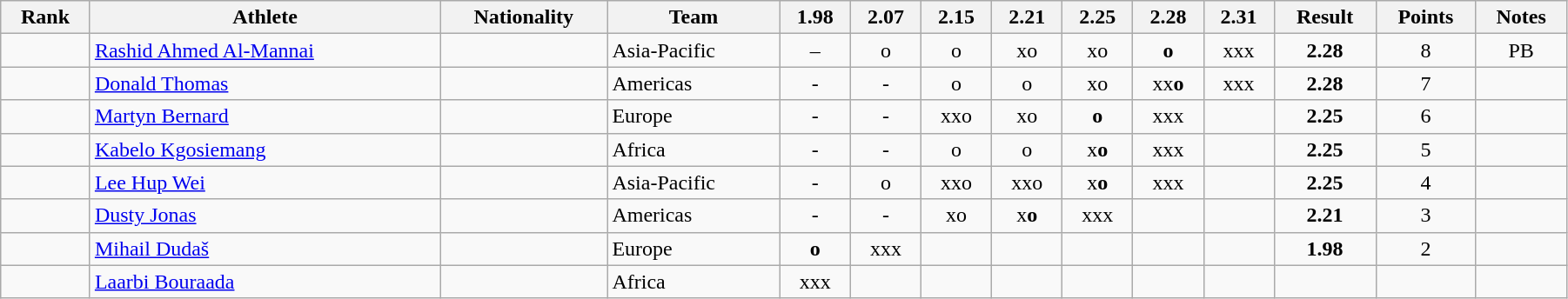<table class="wikitable sortable" style="text-align:center" width="95%">
<tr>
<th>Rank</th>
<th>Athlete</th>
<th>Nationality</th>
<th>Team</th>
<th>1.98</th>
<th>2.07</th>
<th>2.15</th>
<th>2.21</th>
<th>2.25</th>
<th>2.28</th>
<th>2.31</th>
<th>Result</th>
<th>Points</th>
<th>Notes</th>
</tr>
<tr>
<td></td>
<td align="left"><a href='#'>Rashid Ahmed Al-Mannai</a></td>
<td align=left></td>
<td align=left>Asia-Pacific</td>
<td>–</td>
<td>o</td>
<td>o</td>
<td>xo</td>
<td>xo</td>
<td><strong>o</strong></td>
<td>xxx</td>
<td><strong>2.28</strong></td>
<td>8</td>
<td>PB</td>
</tr>
<tr>
<td></td>
<td align="left"><a href='#'>Donald Thomas</a></td>
<td align=left></td>
<td align=left>Americas</td>
<td>-</td>
<td>-</td>
<td>o</td>
<td>o</td>
<td>xo</td>
<td>xx<strong>o</strong></td>
<td>xxx</td>
<td><strong>2.28</strong></td>
<td>7</td>
<td></td>
</tr>
<tr>
<td></td>
<td align="left"><a href='#'>Martyn Bernard</a></td>
<td align=left></td>
<td align=left>Europe</td>
<td>-</td>
<td>-</td>
<td>xxo</td>
<td>xo</td>
<td><strong>o</strong></td>
<td>xxx</td>
<td></td>
<td><strong>2.25</strong></td>
<td>6</td>
<td></td>
</tr>
<tr>
<td></td>
<td align="left"><a href='#'>Kabelo Kgosiemang</a></td>
<td align=left></td>
<td align=left>Africa</td>
<td>-</td>
<td>-</td>
<td>o</td>
<td>o</td>
<td>x<strong>o</strong></td>
<td>xxx</td>
<td></td>
<td><strong>2.25</strong></td>
<td>5</td>
<td></td>
</tr>
<tr>
<td></td>
<td align="left"><a href='#'>Lee Hup Wei</a></td>
<td align=left></td>
<td align=left>Asia-Pacific</td>
<td>-</td>
<td>o</td>
<td>xxo</td>
<td>xxo</td>
<td>x<strong>o</strong></td>
<td>xxx</td>
<td></td>
<td><strong>2.25</strong></td>
<td>4</td>
<td></td>
</tr>
<tr>
<td></td>
<td align="left"><a href='#'>Dusty Jonas</a></td>
<td align=left></td>
<td align=left>Americas</td>
<td>-</td>
<td>-</td>
<td>xo</td>
<td>x<strong>o</strong></td>
<td>xxx</td>
<td></td>
<td></td>
<td><strong>2.21</strong></td>
<td>3</td>
<td></td>
</tr>
<tr>
<td></td>
<td align="left"><a href='#'>Mihail Dudaš</a></td>
<td align=left></td>
<td align=left>Europe</td>
<td><strong>o</strong></td>
<td>xxx</td>
<td></td>
<td></td>
<td></td>
<td></td>
<td></td>
<td><strong>1.98</strong></td>
<td>2</td>
<td></td>
</tr>
<tr>
<td></td>
<td align="left"><a href='#'>Laarbi Bouraada</a></td>
<td align=left></td>
<td align=left>Africa</td>
<td>xxx</td>
<td></td>
<td></td>
<td></td>
<td></td>
<td></td>
<td></td>
<td><strong></strong></td>
<td></td>
<td></td>
</tr>
</table>
